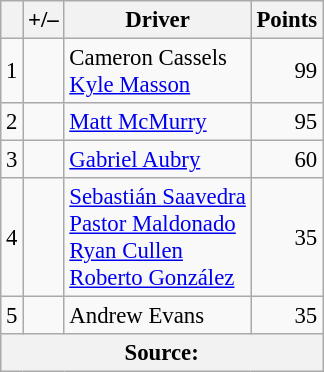<table class="wikitable" style="font-size: 95%;">
<tr>
<th scope="col"></th>
<th scope="col">+/–</th>
<th scope="col">Driver</th>
<th scope="col">Points</th>
</tr>
<tr>
<td align=center>1</td>
<td align="left"></td>
<td> Cameron Cassels<br> <a href='#'>Kyle Masson</a></td>
<td align=right>99</td>
</tr>
<tr>
<td align=center>2</td>
<td align="left"></td>
<td> <a href='#'>Matt McMurry</a></td>
<td align=right>95</td>
</tr>
<tr>
<td align=center>3</td>
<td align="left"></td>
<td> <a href='#'>Gabriel Aubry</a></td>
<td align=right>60</td>
</tr>
<tr>
<td align=center>4</td>
<td align="left"></td>
<td> <a href='#'>Sebastián Saavedra</a><br> <a href='#'>Pastor Maldonado</a><br> <a href='#'>Ryan Cullen</a><br> <a href='#'>Roberto González</a></td>
<td align=right>35</td>
</tr>
<tr>
<td align=center>5</td>
<td align="left"></td>
<td> Andrew Evans</td>
<td align=right>35</td>
</tr>
<tr>
<th colspan=5>Source:</th>
</tr>
</table>
